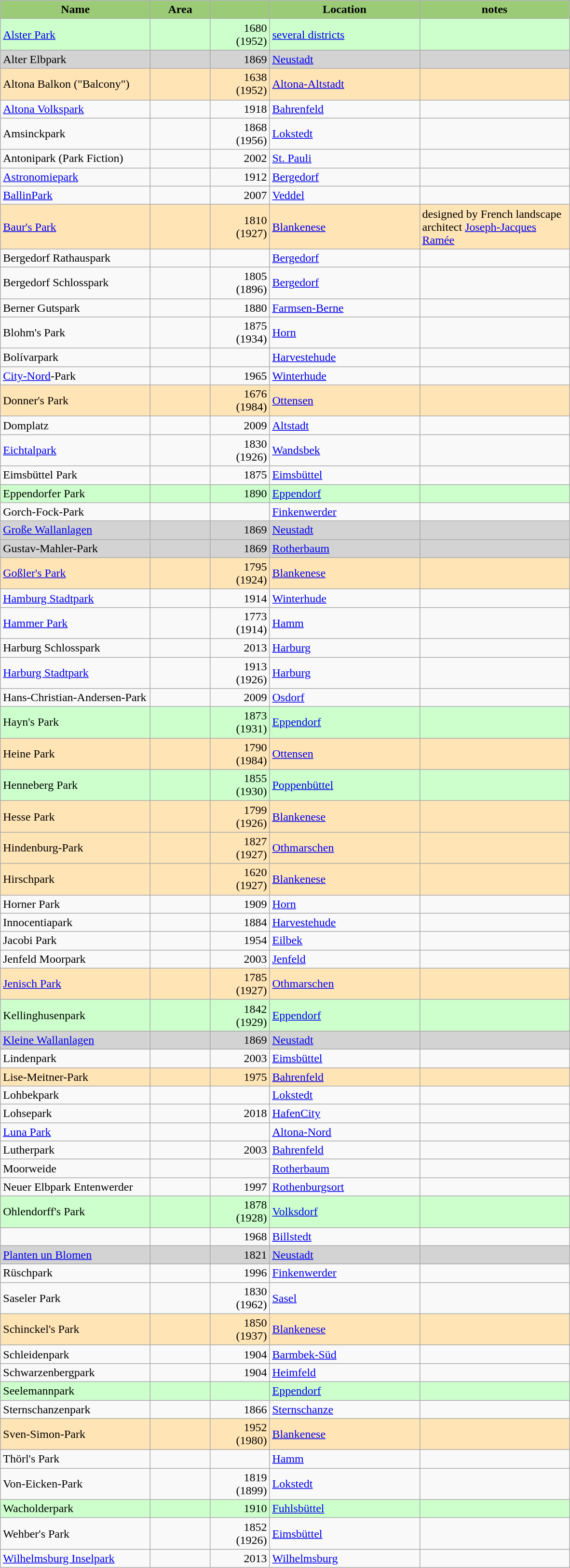<table class="wikitable sortable">
<tr>
<th style="width:200px; background-color:#9BCB77">Name</th>
<th style="width:75px;  background-color:#9BCB77">Area</th>
<th style="width:75px;  background-color:#9BCB77"></th>
<th style="width:200px; background-color:#9BCB77">Location</th>
<th style="width:200px; background:#9BCB77">notes</th>
</tr>
<tr style="background:#CCFFCC">
<td><a href='#'>Alster Park</a></td>
<td style="text-align: right"></td>
<td style="text-align: right">1680 (1952)</td>
<td><a href='#'>several districts</a></td>
<td></td>
</tr>
<tr style="background:#D3D3D3">
<td>Alter Elbpark</td>
<td style="text-align: right"></td>
<td style="text-align: right">1869</td>
<td><a href='#'>Neustadt</a></td>
<td></td>
</tr>
<tr style="background:#FFE4B5">
<td>Altona Balkon ("Balcony")</td>
<td style="text-align: right"></td>
<td style="text-align: right">1638 (1952)</td>
<td><a href='#'>Altona-Altstadt</a></td>
<td></td>
</tr>
<tr>
<td><a href='#'>Altona Volkspark</a></td>
<td style="text-align: right"></td>
<td style="text-align: right">1918</td>
<td><a href='#'>Bahrenfeld</a></td>
<td></td>
</tr>
<tr>
<td>Amsinckpark</td>
<td style="text-align: right"></td>
<td style="text-align: right">1868 (1956)</td>
<td><a href='#'>Lokstedt</a></td>
<td></td>
</tr>
<tr>
<td>Antonipark (Park Fiction)</td>
<td style="text-align: right"></td>
<td style="text-align: right">2002</td>
<td><a href='#'>St. Pauli</a></td>
<td></td>
</tr>
<tr>
<td><a href='#'>Astronomiepark</a></td>
<td style="text-align: right"></td>
<td style="text-align: right">1912</td>
<td><a href='#'>Bergedorf</a></td>
<td></td>
</tr>
<tr>
<td><a href='#'>BallinPark</a></td>
<td style="text-align: right"></td>
<td style="text-align: right">2007</td>
<td><a href='#'>Veddel</a></td>
<td></td>
</tr>
<tr style="background:#FFE4B5">
<td><a href='#'>Baur's Park</a></td>
<td style="text-align: right"></td>
<td style="text-align: right">1810 (1927)</td>
<td><a href='#'>Blankenese</a></td>
<td>designed by French landscape architect <a href='#'>Joseph-Jacques Ramée</a> </td>
</tr>
<tr>
<td>Bergedorf Rathauspark</td>
<td style="text-align: right"></td>
<td style="text-align: right"></td>
<td><a href='#'>Bergedorf</a></td>
<td></td>
</tr>
<tr>
<td>Bergedorf Schlosspark</td>
<td style="text-align: right"></td>
<td style="text-align: right">1805 (1896)</td>
<td><a href='#'>Bergedorf</a></td>
<td></td>
</tr>
<tr>
<td>Berner Gutspark</td>
<td style="text-align: right"></td>
<td style="text-align: right">1880</td>
<td><a href='#'>Farmsen-Berne</a></td>
<td></td>
</tr>
<tr>
<td>Blohm's Park</td>
<td style="text-align: right"></td>
<td style="text-align: right">1875 (1934)</td>
<td><a href='#'>Horn</a></td>
<td></td>
</tr>
<tr>
<td>Bolívarpark</td>
<td style="text-align: right"></td>
<td style="text-align: right"></td>
<td><a href='#'>Harvestehude</a></td>
<td></td>
</tr>
<tr>
<td><a href='#'>City-Nord</a>-Park</td>
<td style="text-align: right"></td>
<td style="text-align: right">1965</td>
<td><a href='#'>Winterhude</a></td>
<td></td>
</tr>
<tr style="background:#FFE4B5">
<td>Donner's Park</td>
<td style="text-align: right"></td>
<td style="text-align: right">1676 (1984)</td>
<td><a href='#'>Ottensen</a></td>
<td></td>
</tr>
<tr>
<td>Domplatz</td>
<td style="text-align: right"></td>
<td style="text-align: right">2009</td>
<td><a href='#'>Altstadt</a></td>
<td></td>
</tr>
<tr>
<td><a href='#'>Eichtalpark</a></td>
<td style="text-align: right"></td>
<td style="text-align: right">1830 (1926)</td>
<td><a href='#'>Wandsbek</a></td>
<td></td>
</tr>
<tr>
<td>Eimsbüttel Park</td>
<td style="text-align: right"></td>
<td style="text-align: right">1875</td>
<td><a href='#'>Eimsbüttel</a></td>
<td></td>
</tr>
<tr style="background:#CCFFCC">
<td>Eppendorfer Park</td>
<td style="text-align: right"></td>
<td style="text-align: right">1890</td>
<td><a href='#'>Eppendorf</a></td>
<td></td>
</tr>
<tr>
<td>Gorch-Fock-Park</td>
<td style="text-align: right"></td>
<td style="text-align: right"></td>
<td><a href='#'>Finkenwerder</a></td>
<td></td>
</tr>
<tr style="background:#D3D3D3">
<td><a href='#'>Große Wallanlagen</a></td>
<td style="text-align: right"></td>
<td style="text-align: right">1869</td>
<td><a href='#'>Neustadt</a></td>
<td></td>
</tr>
<tr style="background:#D3D3D3">
<td>Gustav-Mahler-Park</td>
<td style="text-align: right"></td>
<td style="text-align: right">1869</td>
<td><a href='#'>Rotherbaum</a></td>
<td></td>
</tr>
<tr style="background:#FFE4B5">
<td><a href='#'>Goßler's Park</a></td>
<td style="text-align: right"></td>
<td style="text-align: right">1795 (1924)</td>
<td><a href='#'>Blankenese</a></td>
<td></td>
</tr>
<tr>
<td><a href='#'>Hamburg Stadtpark</a></td>
<td style="text-align: right"></td>
<td style="text-align: right">1914</td>
<td><a href='#'>Winterhude</a></td>
<td></td>
</tr>
<tr>
<td><a href='#'>Hammer Park</a></td>
<td style="text-align: right"></td>
<td style="text-align: right">1773 (1914)</td>
<td><a href='#'>Hamm</a></td>
<td></td>
</tr>
<tr>
<td>Harburg Schlosspark</td>
<td style="text-align: right"></td>
<td style="text-align: right">2013</td>
<td><a href='#'>Harburg</a></td>
<td></td>
</tr>
<tr>
<td><a href='#'>Harburg Stadtpark</a></td>
<td style="text-align: right"></td>
<td style="text-align: right">1913 (1926)</td>
<td><a href='#'>Harburg</a></td>
<td></td>
</tr>
<tr>
<td>Hans-Christian-Andersen-Park</td>
<td style="text-align: right"></td>
<td style="text-align: right">2009</td>
<td><a href='#'>Osdorf</a></td>
<td></td>
</tr>
<tr style="background:#CCFFCC">
<td>Hayn's Park</td>
<td style="text-align: right"></td>
<td style="text-align: right">1873 (1931)</td>
<td><a href='#'>Eppendorf</a></td>
<td></td>
</tr>
<tr style="background:#FFE4B5">
<td>Heine Park</td>
<td style="text-align: right"></td>
<td style="text-align: right">1790 (1984)</td>
<td><a href='#'>Ottensen</a></td>
<td></td>
</tr>
<tr style="background:#CCFFCC">
<td>Henneberg Park</td>
<td style="text-align: right"></td>
<td style="text-align: right">1855 (1930)</td>
<td><a href='#'>Poppenbüttel</a></td>
<td></td>
</tr>
<tr style="background:#FFE4B5">
<td>Hesse Park</td>
<td style="text-align: right"></td>
<td style="text-align: right">1799 (1926)</td>
<td><a href='#'>Blankenese</a></td>
<td></td>
</tr>
<tr style="background:#FFE4B5">
<td>Hindenburg-Park</td>
<td style="text-align: right"></td>
<td style="text-align: right">1827 (1927)</td>
<td><a href='#'>Othmarschen</a></td>
<td></td>
</tr>
<tr style="background:#FFE4B5">
<td>Hirschpark</td>
<td style="text-align: right"></td>
<td style="text-align: right">1620 (1927)</td>
<td><a href='#'>Blankenese</a></td>
<td></td>
</tr>
<tr>
<td>Horner Park</td>
<td style="text-align: right"></td>
<td style="text-align: right">1909</td>
<td><a href='#'>Horn</a></td>
<td></td>
</tr>
<tr>
<td>Innocentiapark</td>
<td style="text-align: right"></td>
<td style="text-align: right">1884</td>
<td><a href='#'>Harvestehude</a></td>
<td></td>
</tr>
<tr>
<td>Jacobi Park</td>
<td style="text-align: right"></td>
<td style="text-align: right">1954</td>
<td><a href='#'>Eilbek</a></td>
<td></td>
</tr>
<tr>
<td>Jenfeld Moorpark</td>
<td style="text-align: right"></td>
<td style="text-align: right">2003</td>
<td><a href='#'>Jenfeld</a></td>
<td></td>
</tr>
<tr style="background:#FFE4B5">
<td><a href='#'>Jenisch Park</a></td>
<td style="text-align: right"></td>
<td style="text-align: right">1785 (1927)</td>
<td><a href='#'>Othmarschen</a></td>
<td></td>
</tr>
<tr style="background:#CCFFCC">
<td>Kellinghusenpark</td>
<td style="text-align: right"></td>
<td style="text-align: right">1842 (1929)</td>
<td><a href='#'>Eppendorf</a></td>
<td></td>
</tr>
<tr style="background:#D3D3D3">
<td><a href='#'>Kleine Wallanlagen</a></td>
<td style="text-align: right"></td>
<td style="text-align: right">1869</td>
<td><a href='#'>Neustadt</a></td>
<td></td>
</tr>
<tr>
<td>Lindenpark</td>
<td style="text-align: right"></td>
<td style="text-align: right">2003</td>
<td><a href='#'>Eimsbüttel</a></td>
<td></td>
</tr>
<tr style="background:#FFE4B5">
<td>Lise-Meitner-Park</td>
<td style="text-align: right"></td>
<td style="text-align: right">1975</td>
<td><a href='#'>Bahrenfeld</a></td>
<td></td>
</tr>
<tr>
<td>Lohbekpark</td>
<td style="text-align: right"></td>
<td style="text-align: right"></td>
<td><a href='#'>Lokstedt</a></td>
<td></td>
</tr>
<tr>
<td>Lohsepark</td>
<td style="text-align: right"></td>
<td style="text-align: right">2018</td>
<td><a href='#'>HafenCity</a></td>
<td></td>
</tr>
<tr>
<td><a href='#'>Luna Park</a></td>
<td style="text-align: right"></td>
<td style="text-align: right"></td>
<td><a href='#'>Altona-Nord</a></td>
<td></td>
</tr>
<tr>
<td>Lutherpark</td>
<td style="text-align: right"></td>
<td style="text-align: right">2003</td>
<td><a href='#'>Bahrenfeld</a></td>
<td></td>
</tr>
<tr>
<td>Moorweide</td>
<td style="text-align: right"></td>
<td style="text-align: right"></td>
<td><a href='#'>Rotherbaum</a></td>
<td></td>
</tr>
<tr>
<td>Neuer Elbpark Entenwerder</td>
<td style="text-align: right"></td>
<td style="text-align: right">1997</td>
<td><a href='#'>Rothenburgsort</a></td>
<td></td>
</tr>
<tr style="background:#CCFFCC">
<td>Ohlendorff's Park</td>
<td style="text-align: right"></td>
<td style="text-align: right">1878 (1928)</td>
<td><a href='#'>Volksdorf</a></td>
<td></td>
</tr>
<tr>
<td></td>
<td style="text-align: right"></td>
<td style="text-align: right">1968</td>
<td><a href='#'>Billstedt</a></td>
<td></td>
</tr>
<tr style="background:#D3D3D3">
<td><a href='#'>Planten un Blomen</a></td>
<td style="text-align: right"></td>
<td style="text-align: right">1821</td>
<td><a href='#'>Neustadt</a></td>
<td></td>
</tr>
<tr>
<td>Rüschpark</td>
<td style="text-align: right"></td>
<td style="text-align: right">1996</td>
<td><a href='#'>Finkenwerder</a></td>
<td></td>
</tr>
<tr>
<td>Saseler Park</td>
<td style="text-align: right"></td>
<td style="text-align: right">1830 (1962)</td>
<td><a href='#'>Sasel</a></td>
<td></td>
</tr>
<tr style="background:#FFE4B5">
<td>Schinckel's Park</td>
<td style="text-align: right"></td>
<td style="text-align: right">1850 (1937)</td>
<td><a href='#'>Blankenese</a></td>
<td></td>
</tr>
<tr>
<td>Schleidenpark</td>
<td style="text-align: right"></td>
<td style="text-align: right">1904</td>
<td><a href='#'>Barmbek-Süd</a></td>
<td></td>
</tr>
<tr>
<td>Schwarzenbergpark</td>
<td style="text-align: right"></td>
<td style="text-align: right">1904</td>
<td><a href='#'>Heimfeld</a></td>
<td></td>
</tr>
<tr style="background:#CCFFCC">
<td>Seelemannpark</td>
<td style="text-align: right"></td>
<td style="text-align: right"></td>
<td><a href='#'>Eppendorf</a></td>
<td></td>
</tr>
<tr>
<td>Sternschanzenpark</td>
<td style="text-align: right"></td>
<td style="text-align: right">1866</td>
<td><a href='#'>Sternschanze</a></td>
<td></td>
</tr>
<tr style="background:#FFE4B5">
<td>Sven-Simon-Park</td>
<td style="text-align: right"></td>
<td style="text-align: right">1952 (1980)</td>
<td><a href='#'>Blankenese</a></td>
<td></td>
</tr>
<tr>
<td>Thörl's Park</td>
<td style="text-align: right"></td>
<td style="text-align: right"></td>
<td><a href='#'>Hamm</a></td>
<td></td>
</tr>
<tr>
<td>Von-Eicken-Park</td>
<td style="text-align: right"></td>
<td style="text-align: right">1819 (1899)</td>
<td><a href='#'>Lokstedt</a></td>
<td></td>
</tr>
<tr style="background:#CCFFCC">
<td>Wacholderpark</td>
<td style="text-align: right"></td>
<td style="text-align: right">1910</td>
<td><a href='#'>Fuhlsbüttel</a></td>
<td></td>
</tr>
<tr>
<td>Wehber's Park</td>
<td style="text-align: right"></td>
<td style="text-align: right">1852 (1926)</td>
<td><a href='#'>Eimsbüttel</a></td>
<td></td>
</tr>
<tr>
<td><a href='#'>Wilhelmsburg Inselpark</a></td>
<td style="text-align: right"></td>
<td style="text-align: right">2013</td>
<td><a href='#'>Wilhelmsburg</a></td>
<td></td>
</tr>
</table>
